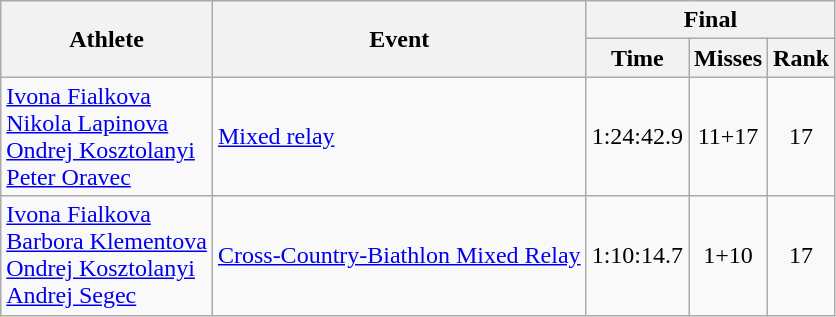<table class="wikitable">
<tr>
<th rowspan="2">Athlete</th>
<th rowspan="2">Event</th>
<th colspan="3">Final</th>
</tr>
<tr>
<th>Time</th>
<th>Misses</th>
<th>Rank</th>
</tr>
<tr>
<td><a href='#'>Ivona Fialkova</a><br><a href='#'>Nikola Lapinova</a><br><a href='#'>Ondrej Kosztolanyi</a><br><a href='#'>Peter Oravec</a></td>
<td><a href='#'>Mixed relay</a></td>
<td align="center">1:24:42.9</td>
<td align="center">11+17</td>
<td align="center">17</td>
</tr>
<tr>
<td><a href='#'>Ivona Fialkova</a><br><a href='#'>Barbora Klementova</a><br><a href='#'>Ondrej Kosztolanyi</a><br><a href='#'>Andrej Segec</a></td>
<td><a href='#'>Cross-Country-Biathlon Mixed Relay</a></td>
<td align="center">1:10:14.7</td>
<td align="center">1+10</td>
<td align="center">17</td>
</tr>
</table>
